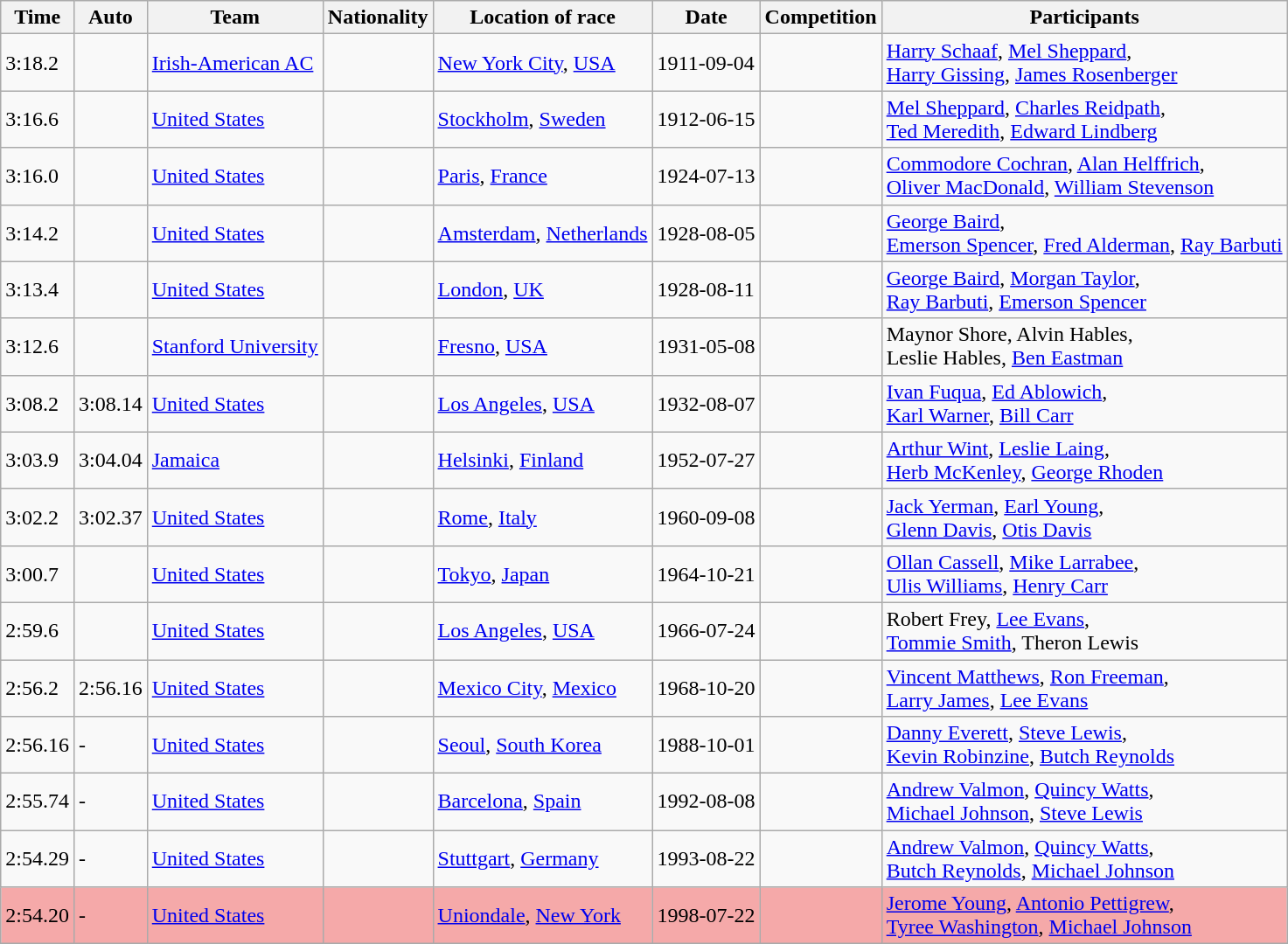<table class="wikitable" border="1">
<tr>
<th>Time</th>
<th>Auto</th>
<th>Team</th>
<th>Nationality</th>
<th>Location of race</th>
<th>Date</th>
<th>Competition</th>
<th>Participants</th>
</tr>
<tr>
<td>3:18.2 </td>
<td></td>
<td><a href='#'>Irish-American AC</a></td>
<td></td>
<td><a href='#'>New York City</a>, <a href='#'>USA</a></td>
<td>1911-09-04</td>
<td></td>
<td><a href='#'>Harry Schaaf</a>, <a href='#'>Mel Sheppard</a>, <br><a href='#'>Harry Gissing</a>, <a href='#'>James Rosenberger</a></td>
</tr>
<tr>
<td>3:16.6</td>
<td></td>
<td><a href='#'>United States</a></td>
<td></td>
<td><a href='#'>Stockholm</a>, <a href='#'>Sweden</a></td>
<td>1912-06-15</td>
<td></td>
<td><a href='#'>Mel Sheppard</a>, <a href='#'>Charles Reidpath</a>, <br><a href='#'>Ted Meredith</a>, <a href='#'>Edward Lindberg</a></td>
</tr>
<tr>
<td>3:16.0</td>
<td></td>
<td><a href='#'>United States</a></td>
<td></td>
<td><a href='#'>Paris</a>, <a href='#'>France</a></td>
<td>1924-07-13</td>
<td></td>
<td><a href='#'>Commodore Cochran</a>, <a href='#'>Alan Helffrich</a>, <br><a href='#'>Oliver MacDonald</a>, <a href='#'>William Stevenson</a></td>
</tr>
<tr>
<td>3:14.2</td>
<td></td>
<td><a href='#'>United States</a></td>
<td></td>
<td><a href='#'>Amsterdam</a>, <a href='#'>Netherlands</a></td>
<td>1928-08-05</td>
<td></td>
<td><a href='#'>George Baird</a>, <br><a href='#'>Emerson Spencer</a>, <a href='#'>Fred Alderman</a>, <a href='#'>Ray Barbuti</a></td>
</tr>
<tr>
<td>3:13.4 </td>
<td></td>
<td><a href='#'>United States</a></td>
<td></td>
<td><a href='#'>London</a>, <a href='#'>UK</a></td>
<td>1928-08-11</td>
<td></td>
<td><a href='#'>George Baird</a>, <a href='#'>Morgan Taylor</a>, <br><a href='#'>Ray Barbuti</a>, <a href='#'>Emerson Spencer</a></td>
</tr>
<tr>
<td>3:12.6 </td>
<td></td>
<td><a href='#'>Stanford University</a></td>
<td></td>
<td><a href='#'>Fresno</a>, <a href='#'>USA</a></td>
<td>1931-05-08</td>
<td></td>
<td>Maynor Shore, Alvin Hables, <br>Leslie Hables, <a href='#'>Ben Eastman</a></td>
</tr>
<tr>
<td>3:08.2</td>
<td>3:08.14</td>
<td><a href='#'>United States</a></td>
<td></td>
<td><a href='#'>Los Angeles</a>, <a href='#'>USA</a></td>
<td>1932-08-07</td>
<td></td>
<td><a href='#'>Ivan Fuqua</a>, <a href='#'>Ed Ablowich</a>, <br><a href='#'>Karl Warner</a>, <a href='#'>Bill Carr</a></td>
</tr>
<tr>
<td>3:03.9</td>
<td>3:04.04</td>
<td><a href='#'>Jamaica</a></td>
<td></td>
<td><a href='#'>Helsinki</a>, <a href='#'>Finland</a></td>
<td>1952-07-27</td>
<td></td>
<td><a href='#'>Arthur Wint</a>, <a href='#'>Leslie Laing</a>, <br><a href='#'>Herb McKenley</a>, <a href='#'>George Rhoden</a></td>
</tr>
<tr>
<td>3:02.2</td>
<td>3:02.37</td>
<td><a href='#'>United States</a></td>
<td></td>
<td><a href='#'>Rome</a>, <a href='#'>Italy</a></td>
<td>1960-09-08</td>
<td></td>
<td><a href='#'>Jack Yerman</a>, <a href='#'>Earl Young</a>, <br><a href='#'>Glenn Davis</a>, <a href='#'>Otis Davis</a></td>
</tr>
<tr>
<td>3:00.7</td>
<td></td>
<td><a href='#'>United States</a></td>
<td></td>
<td><a href='#'>Tokyo</a>, <a href='#'>Japan</a></td>
<td>1964-10-21</td>
<td></td>
<td><a href='#'>Ollan Cassell</a>, <a href='#'>Mike Larrabee</a>, <br><a href='#'>Ulis Williams</a>, <a href='#'>Henry Carr</a></td>
</tr>
<tr>
<td>2:59.6</td>
<td></td>
<td><a href='#'>United States</a></td>
<td></td>
<td><a href='#'>Los Angeles</a>, <a href='#'>USA</a></td>
<td>1966-07-24</td>
<td></td>
<td>Robert Frey, <a href='#'>Lee Evans</a>, <br><a href='#'>Tommie Smith</a>, Theron Lewis</td>
</tr>
<tr>
<td>2:56.2</td>
<td>2:56.16</td>
<td><a href='#'>United States</a></td>
<td></td>
<td><a href='#'>Mexico City</a>, <a href='#'>Mexico</a></td>
<td>1968-10-20</td>
<td></td>
<td><a href='#'>Vincent Matthews</a>, <a href='#'>Ron Freeman</a>, <br><a href='#'>Larry James</a>, <a href='#'>Lee Evans</a></td>
</tr>
<tr>
<td>2:56.16</td>
<td>-</td>
<td><a href='#'>United States</a></td>
<td></td>
<td><a href='#'>Seoul</a>, <a href='#'>South Korea</a></td>
<td>1988-10-01</td>
<td></td>
<td><a href='#'>Danny Everett</a>, <a href='#'>Steve Lewis</a>, <br><a href='#'>Kevin Robinzine</a>, <a href='#'>Butch Reynolds</a></td>
</tr>
<tr>
<td>2:55.74</td>
<td>-</td>
<td><a href='#'>United States</a></td>
<td></td>
<td><a href='#'>Barcelona</a>, <a href='#'>Spain</a></td>
<td>1992-08-08</td>
<td></td>
<td><a href='#'>Andrew Valmon</a>, <a href='#'>Quincy Watts</a>, <br><a href='#'>Michael Johnson</a>, <a href='#'>Steve Lewis</a></td>
</tr>
<tr>
<td>2:54.29</td>
<td>-</td>
<td><a href='#'>United States</a></td>
<td></td>
<td><a href='#'>Stuttgart</a>, <a href='#'>Germany</a></td>
<td>1993-08-22</td>
<td></td>
<td><a href='#'>Andrew Valmon</a>, <a href='#'>Quincy Watts</a>, <br><a href='#'>Butch Reynolds</a>, <a href='#'>Michael Johnson</a></td>
</tr>
<tr bgcolor=#F5A9A9>
<td>2:54.20</td>
<td>-</td>
<td><a href='#'>United States</a></td>
<td></td>
<td><a href='#'>Uniondale</a>, <a href='#'>New York</a></td>
<td>1998-07-22</td>
<td></td>
<td><a href='#'>Jerome Young</a>, <a href='#'>Antonio Pettigrew</a>, <br><a href='#'>Tyree Washington</a>, <a href='#'>Michael Johnson</a></td>
</tr>
</table>
